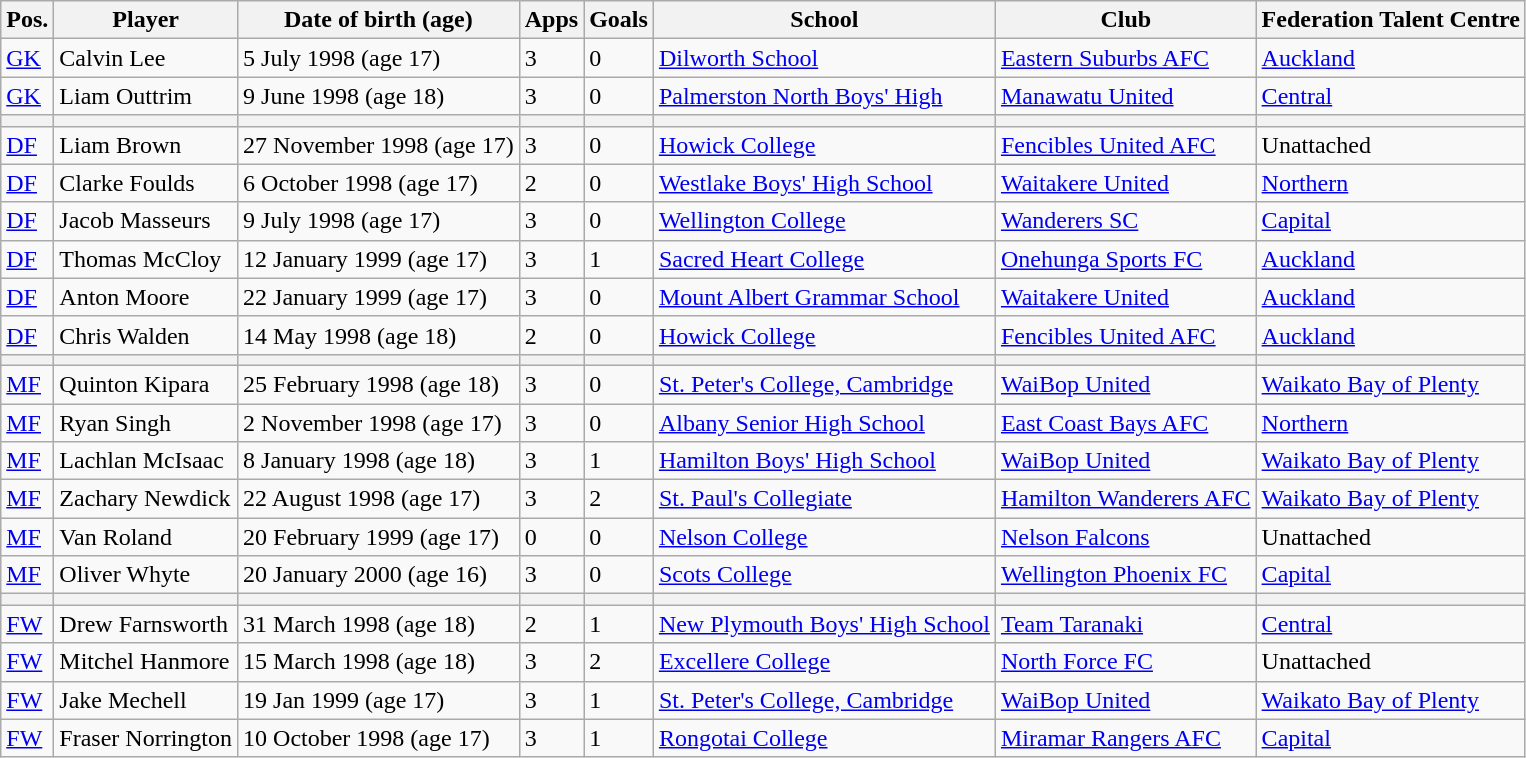<table class="wikitable">
<tr>
<th>Pos.</th>
<th>Player</th>
<th>Date of birth (age)</th>
<th>Apps</th>
<th>Goals</th>
<th>School</th>
<th>Club</th>
<th>Federation Talent Centre</th>
</tr>
<tr>
<td><a href='#'>GK</a></td>
<td>Calvin Lee</td>
<td>5 July 1998 (age 17)</td>
<td>3</td>
<td>0</td>
<td><a href='#'>Dilworth School</a></td>
<td><a href='#'>Eastern Suburbs AFC</a></td>
<td><a href='#'>Auckland</a></td>
</tr>
<tr>
<td><a href='#'>GK</a></td>
<td>Liam Outtrim</td>
<td>9 June 1998 (age 18)</td>
<td>3</td>
<td>0</td>
<td><a href='#'>Palmerston North Boys' High</a></td>
<td><a href='#'>Manawatu United</a></td>
<td><a href='#'>Central</a></td>
</tr>
<tr>
<th></th>
<th></th>
<th></th>
<th></th>
<th></th>
<th></th>
<th></th>
<th></th>
</tr>
<tr>
<td><a href='#'>DF</a></td>
<td>Liam Brown</td>
<td>27 November 1998 (age 17)</td>
<td>3</td>
<td>0</td>
<td><a href='#'>Howick College</a></td>
<td><a href='#'>Fencibles United AFC</a></td>
<td>Unattached</td>
</tr>
<tr>
<td><a href='#'>DF</a></td>
<td>Clarke Foulds</td>
<td>6 October 1998 (age 17)</td>
<td>2</td>
<td>0</td>
<td><a href='#'>Westlake Boys' High School</a></td>
<td><a href='#'>Waitakere United</a></td>
<td><a href='#'>Northern</a></td>
</tr>
<tr>
<td><a href='#'>DF</a></td>
<td>Jacob Masseurs</td>
<td>9 July 1998 (age 17)</td>
<td>3</td>
<td>0</td>
<td><a href='#'>Wellington College</a></td>
<td><a href='#'>Wanderers SC</a></td>
<td><a href='#'>Capital</a></td>
</tr>
<tr>
<td><a href='#'>DF</a></td>
<td>Thomas McCloy</td>
<td>12 January 1999 (age 17)</td>
<td>3</td>
<td>1</td>
<td><a href='#'>Sacred Heart College</a></td>
<td><a href='#'>Onehunga Sports FC</a></td>
<td><a href='#'>Auckland</a></td>
</tr>
<tr>
<td><a href='#'>DF</a></td>
<td>Anton Moore</td>
<td>22 January 1999 (age 17)</td>
<td>3</td>
<td>0</td>
<td><a href='#'>Mount Albert Grammar School</a></td>
<td><a href='#'>Waitakere United</a></td>
<td><a href='#'>Auckland</a></td>
</tr>
<tr>
<td><a href='#'>DF</a></td>
<td>Chris Walden</td>
<td>14 May 1998 (age 18)</td>
<td>2</td>
<td>0</td>
<td><a href='#'>Howick College</a></td>
<td><a href='#'>Fencibles United AFC</a></td>
<td><a href='#'>Auckland</a></td>
</tr>
<tr>
<th></th>
<th></th>
<th></th>
<th></th>
<th></th>
<th></th>
<th></th>
<th></th>
</tr>
<tr>
<td><a href='#'>MF</a></td>
<td>Quinton Kipara</td>
<td>25 February 1998 (age 18)</td>
<td>3</td>
<td>0</td>
<td><a href='#'>St. Peter's College, Cambridge</a></td>
<td><a href='#'>WaiBop United</a></td>
<td><a href='#'>Waikato Bay of Plenty</a></td>
</tr>
<tr>
<td><a href='#'>MF</a></td>
<td>Ryan Singh</td>
<td>2 November 1998 (age 17)</td>
<td>3</td>
<td>0</td>
<td><a href='#'>Albany Senior High School</a></td>
<td><a href='#'>East Coast Bays AFC</a></td>
<td><a href='#'>Northern</a></td>
</tr>
<tr>
<td><a href='#'>MF</a></td>
<td>Lachlan McIsaac</td>
<td>8 January 1998 (age 18)</td>
<td>3</td>
<td>1</td>
<td><a href='#'>Hamilton Boys' High School</a></td>
<td><a href='#'>WaiBop United</a></td>
<td><a href='#'>Waikato Bay of Plenty</a></td>
</tr>
<tr>
<td><a href='#'>MF</a></td>
<td>Zachary Newdick</td>
<td>22 August 1998 (age 17)</td>
<td>3</td>
<td>2</td>
<td><a href='#'>St. Paul's Collegiate</a></td>
<td><a href='#'>Hamilton Wanderers AFC</a></td>
<td><a href='#'>Waikato Bay of Plenty</a></td>
</tr>
<tr>
<td><a href='#'>MF</a></td>
<td>Van Roland</td>
<td>20 February 1999 (age 17)</td>
<td>0</td>
<td>0</td>
<td><a href='#'>Nelson College</a></td>
<td><a href='#'>Nelson Falcons</a></td>
<td>Unattached</td>
</tr>
<tr>
<td><a href='#'>MF</a></td>
<td>Oliver Whyte</td>
<td>20 January 2000 (age 16)</td>
<td>3</td>
<td>0</td>
<td><a href='#'>Scots College</a></td>
<td><a href='#'>Wellington Phoenix FC</a></td>
<td><a href='#'>Capital</a></td>
</tr>
<tr>
<th></th>
<th></th>
<th></th>
<th></th>
<th></th>
<th></th>
<th></th>
<th></th>
</tr>
<tr>
<td><a href='#'>FW</a></td>
<td>Drew Farnsworth</td>
<td>31 March 1998 (age 18)</td>
<td>2</td>
<td>1</td>
<td><a href='#'>New Plymouth Boys' High School</a></td>
<td><a href='#'>Team Taranaki</a></td>
<td><a href='#'>Central</a></td>
</tr>
<tr>
<td><a href='#'>FW</a></td>
<td>Mitchel Hanmore</td>
<td>15 March 1998 (age 18)</td>
<td>3</td>
<td>2</td>
<td><a href='#'>Excellere College</a></td>
<td><a href='#'>North Force FC</a></td>
<td>Unattached</td>
</tr>
<tr>
<td><a href='#'>FW</a></td>
<td>Jake Mechell</td>
<td>19 Jan 1999 (age 17)</td>
<td>3</td>
<td>1</td>
<td><a href='#'>St. Peter's College, Cambridge</a></td>
<td><a href='#'>WaiBop United</a></td>
<td><a href='#'>Waikato Bay of Plenty</a></td>
</tr>
<tr>
<td><a href='#'>FW</a></td>
<td>Fraser Norrington</td>
<td>10 October 1998 (age 17)</td>
<td>3</td>
<td>1</td>
<td><a href='#'>Rongotai College</a></td>
<td><a href='#'>Miramar Rangers AFC</a></td>
<td><a href='#'>Capital</a></td>
</tr>
</table>
